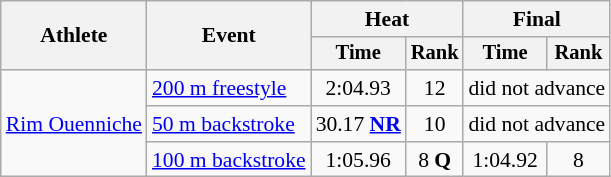<table class=wikitable style="font-size:90%">
<tr>
<th rowspan="2">Athlete</th>
<th rowspan="2">Event</th>
<th colspan="2">Heat</th>
<th colspan="2">Final</th>
</tr>
<tr style="font-size:95%">
<th>Time</th>
<th>Rank</th>
<th>Time</th>
<th>Rank</th>
</tr>
<tr align=center>
<td align=left rowspan="3"><a href='#'>Rim Ouenniche</a></td>
<td align=left><a href='#'>200 m freestyle</a></td>
<td>2:04.93</td>
<td>12</td>
<td colspan="2">did not advance</td>
</tr>
<tr align=center>
<td align=left><a href='#'>50 m backstroke</a></td>
<td>30.17 <strong><a href='#'>NR</a></strong></td>
<td>10</td>
<td colspan="2">did not advance</td>
</tr>
<tr align=center>
<td align=left><a href='#'>100 m backstroke</a></td>
<td>1:05.96</td>
<td>8 <strong>Q</strong></td>
<td>1:04.92</td>
<td>8</td>
</tr>
</table>
